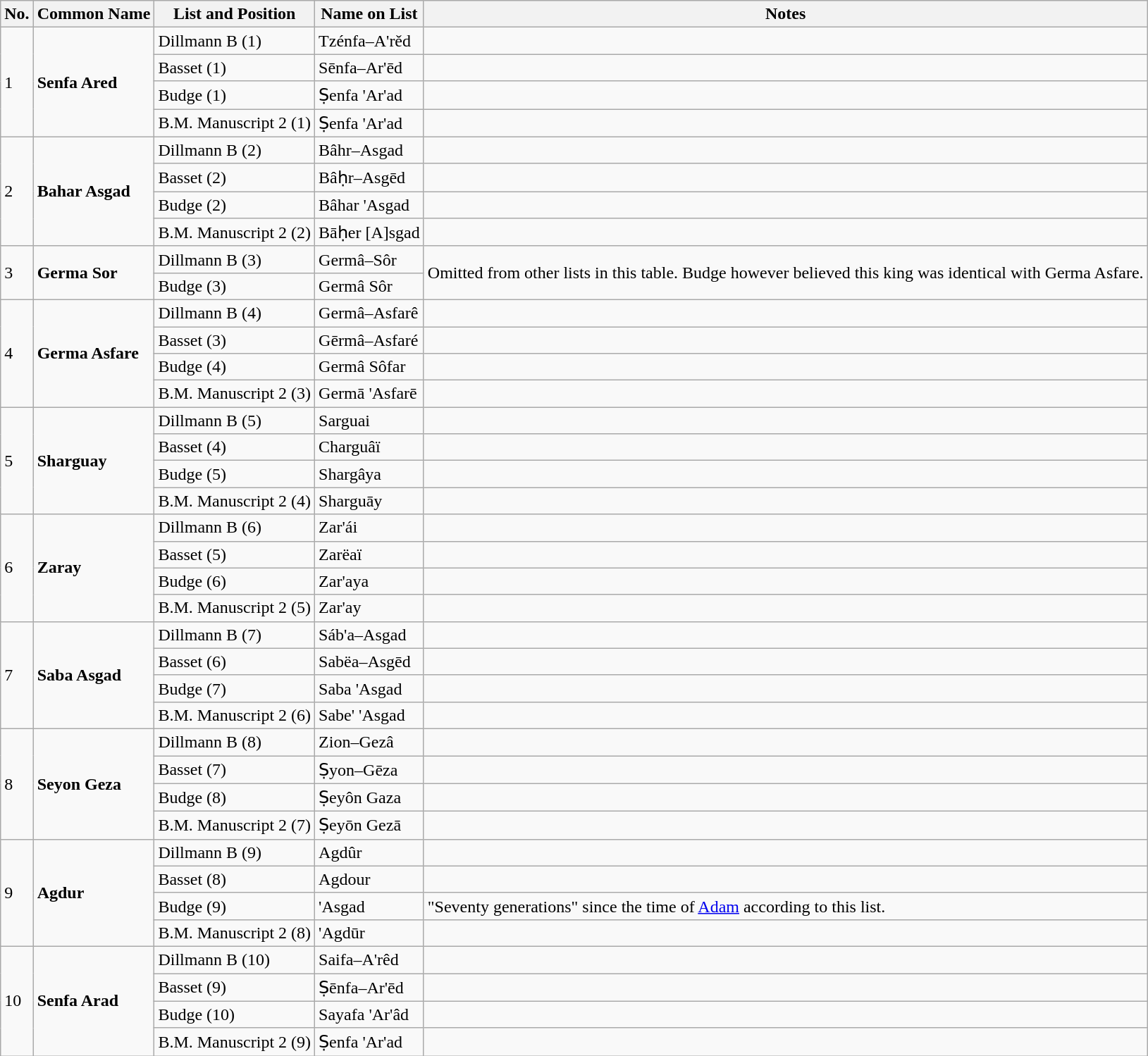<table class="wikitable">
<tr>
<th>No.</th>
<th>Common Name</th>
<th>List and Position</th>
<th>Name on List</th>
<th>Notes</th>
</tr>
<tr>
<td rowspan="4">1</td>
<td rowspan="4"><strong>Senfa Ared</strong></td>
<td>Dillmann B (1)</td>
<td>Tzénfa–A'rěd</td>
<td></td>
</tr>
<tr>
<td>Basset (1)</td>
<td>Sēnfa–Ar'ēd</td>
<td></td>
</tr>
<tr>
<td>Budge (1)</td>
<td>Ṣenfa 'Ar'ad</td>
<td></td>
</tr>
<tr>
<td>B.M. Manuscript 2 (1)</td>
<td>Ṣenfa 'Ar'ad</td>
<td></td>
</tr>
<tr>
<td rowspan="4">2</td>
<td rowspan="4"><strong>Bahar Asgad</strong></td>
<td>Dillmann B (2)</td>
<td>Bâhr–Asgad</td>
<td></td>
</tr>
<tr>
<td>Basset (2)</td>
<td>Bâḥr–Asgēd</td>
<td></td>
</tr>
<tr>
<td>Budge (2)</td>
<td>Bâhar 'Asgad</td>
<td></td>
</tr>
<tr>
<td>B.M. Manuscript 2 (2)</td>
<td>Bāḥer [A]sgad</td>
<td></td>
</tr>
<tr>
<td rowspan="2">3</td>
<td rowspan="2"><strong>Germa Sor</strong></td>
<td>Dillmann B (3)</td>
<td>Germâ–Sôr</td>
<td rowspan="2">Omitted from other lists in this table. Budge however believed this king was identical with Germa Asfare.</td>
</tr>
<tr>
<td>Budge (3)</td>
<td>Germâ Sôr</td>
</tr>
<tr>
<td rowspan="4">4</td>
<td rowspan="4"><strong>Germa Asfare</strong></td>
<td>Dillmann B (4)</td>
<td>Germâ–Asfarê</td>
<td></td>
</tr>
<tr>
<td>Basset (3)</td>
<td>Gērmâ–Asfaré</td>
<td></td>
</tr>
<tr>
<td>Budge (4)</td>
<td>Germâ Sôfar</td>
<td></td>
</tr>
<tr>
<td>B.M. Manuscript 2 (3)</td>
<td>Germā 'Asfarē</td>
<td></td>
</tr>
<tr>
<td rowspan="4">5</td>
<td rowspan="4"><strong>Sharguay</strong></td>
<td>Dillmann B (5)</td>
<td>Sarguai</td>
<td></td>
</tr>
<tr>
<td>Basset (4)</td>
<td>Charguâï</td>
<td></td>
</tr>
<tr>
<td>Budge (5)</td>
<td>Shargâya</td>
<td></td>
</tr>
<tr>
<td>B.M. Manuscript 2 (4)</td>
<td>Sharguāy</td>
<td></td>
</tr>
<tr>
<td rowspan="4">6</td>
<td rowspan="4"><strong>Zaray</strong></td>
<td>Dillmann B (6)</td>
<td>Zar'ái</td>
<td></td>
</tr>
<tr>
<td>Basset (5)</td>
<td>Zarëaï</td>
<td></td>
</tr>
<tr>
<td>Budge (6)</td>
<td>Zar'aya</td>
<td></td>
</tr>
<tr>
<td>B.M. Manuscript 2 (5)</td>
<td>Zar'ay</td>
<td></td>
</tr>
<tr>
<td rowspan="4">7</td>
<td rowspan="4"><strong>Saba Asgad</strong></td>
<td>Dillmann B (7)</td>
<td>Sáb'a–Asgad</td>
<td></td>
</tr>
<tr>
<td>Basset (6)</td>
<td>Sabëa–Asgēd</td>
<td></td>
</tr>
<tr>
<td>Budge (7)</td>
<td>Saba 'Asgad</td>
<td></td>
</tr>
<tr>
<td>B.M. Manuscript 2 (6)</td>
<td>Sabe' 'Asgad</td>
<td></td>
</tr>
<tr>
<td rowspan="4">8</td>
<td rowspan="4"><strong>Seyon Geza</strong></td>
<td>Dillmann B (8)</td>
<td>Zion–Gezâ</td>
<td></td>
</tr>
<tr>
<td>Basset (7)</td>
<td>Ṣyon–Gēza</td>
<td></td>
</tr>
<tr>
<td>Budge (8)</td>
<td>Ṣeyôn Gaza</td>
<td></td>
</tr>
<tr>
<td>B.M. Manuscript 2 (7)</td>
<td>Ṣeyōn Gezā</td>
<td></td>
</tr>
<tr>
<td rowspan="4">9</td>
<td rowspan="4"><strong>Agdur</strong></td>
<td>Dillmann B (9)</td>
<td>Agdûr</td>
<td></td>
</tr>
<tr>
<td>Basset (8)</td>
<td>Agdour</td>
<td></td>
</tr>
<tr>
<td>Budge (9)</td>
<td>'Asgad</td>
<td>"Seventy generations" since the time of <a href='#'>Adam</a> according to this list.</td>
</tr>
<tr>
<td>B.M. Manuscript 2 (8)</td>
<td>'Agdūr</td>
<td></td>
</tr>
<tr>
<td rowspan="4">10</td>
<td rowspan="4"><strong>Senfa Arad</strong></td>
<td>Dillmann B (10)</td>
<td>Saifa–A'rêd</td>
<td></td>
</tr>
<tr>
<td>Basset (9)</td>
<td>Ṣēnfa–Ar'ēd</td>
<td></td>
</tr>
<tr>
<td>Budge (10)</td>
<td>Sayafa 'Ar'âd</td>
<td></td>
</tr>
<tr>
<td>B.M. Manuscript 2 (9)</td>
<td>Ṣenfa 'Ar'ad</td>
<td></td>
</tr>
</table>
